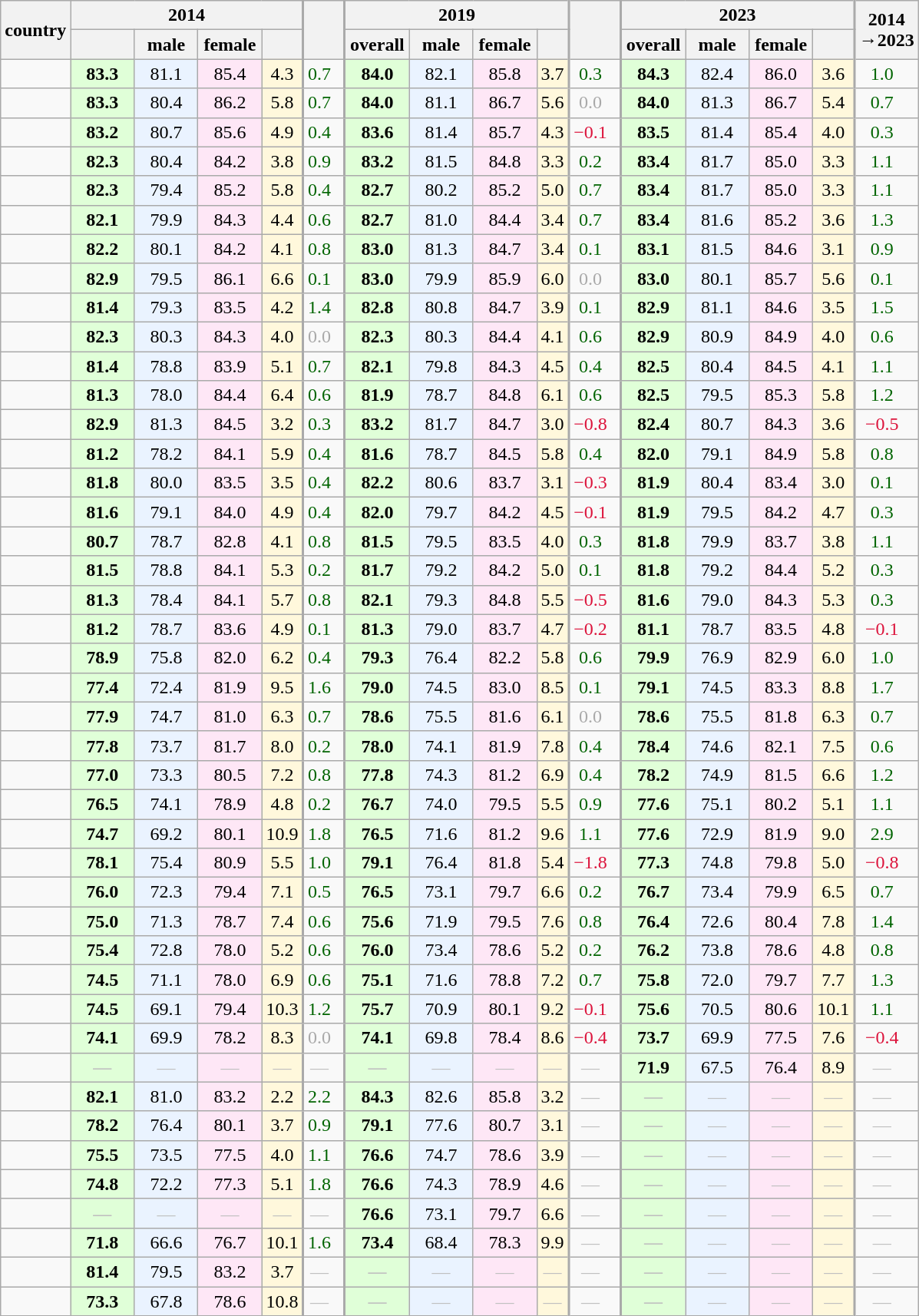<table class="wikitable sortable mw-datatable static-row-numbers sticky-header-multi sort-under col1left col6right col11right col16right" style="text-align:center;">
<tr>
<th rowspan=2 style="vertical-align:middle;">country</th>
<th colspan=4>2014</th>
<th rowspan=2 style="vertical-align:middle;border-left-width:2px;"></th>
<th colspan=4 style="border-left-width:2px;">2019</th>
<th rowspan=2 style="vertical-align:middle;border-left-width:2px;"></th>
<th colspan=4 style="border-left-width:2px;">2023</th>
<th rowspan=2 style="vertical-align:middle;border-left-width:2px;">2014<br>→2023</th>
</tr>
<tr>
<th style="vertical-align:middle;min-width:3em;"></th>
<th style="vertical-align:middle;min-width:3em;">male</th>
<th style="vertical-align:middle;min-width:3em;">female</th>
<th></th>
<th style="vertical-align:middle;min-width:3em;border-left-width:2px;">overall</th>
<th style="vertical-align:middle;min-width:3em;">male</th>
<th style="vertical-align:middle;min-width:3em;">female</th>
<th></th>
<th style="vertical-align:middle;min-width:3em;border-left-width:2px;">overall</th>
<th style="vertical-align:middle;min-width:3em;">male</th>
<th style="vertical-align:middle;min-width:3em;">female</th>
<th></th>
</tr>
<tr>
<td></td>
<td style="background:#e0ffd8;"><strong>83.3</strong></td>
<td style="background:#eaf3ff;">81.1</td>
<td style="background:#fee7f6;">85.4</td>
<td style="background:#fff8dc;">4.3</td>
<td style="padding-right:1.5ex;color:darkgreen;border-left-width:2px;">0.7</td>
<td style="background:#e0ffd8;border-left-width:2px;"><strong>84.0</strong></td>
<td style="background:#eaf3ff;">82.1</td>
<td style="background:#fee7f6;">85.8</td>
<td style="background:#fff8dc;">3.7</td>
<td style="padding-right:1.5ex;color:darkgreen;border-left-width:2px;">0.3</td>
<td style="background:#e0ffd8;border-left-width:2px;"><strong>84.3</strong></td>
<td style="background:#eaf3ff;">82.4</td>
<td style="background:#fee7f6;">86.0</td>
<td style="background:#fff8dc;">3.6</td>
<td style="padding-right:1.5ex;color:darkgreen;border-left-width:2px;">1.0</td>
</tr>
<tr>
<td></td>
<td style="background:#e0ffd8;"><strong>83.3</strong></td>
<td style="background:#eaf3ff;">80.4</td>
<td style="background:#fee7f6;">86.2</td>
<td style="background:#fff8dc;">5.8</td>
<td style="padding-right:1.5ex;color:darkgreen;border-left-width:2px;">0.7</td>
<td style="background:#e0ffd8;border-left-width:2px;"><strong>84.0</strong></td>
<td style="background:#eaf3ff;">81.1</td>
<td style="background:#fee7f6;">86.7</td>
<td style="background:#fff8dc;">5.6</td>
<td style="padding-right:1.5ex;color:darkgray;border-left-width:2px;">0.0</td>
<td style="background:#e0ffd8;border-left-width:2px;"><strong>84.0</strong></td>
<td style="background:#eaf3ff;">81.3</td>
<td style="background:#fee7f6;">86.7</td>
<td style="background:#fff8dc;">5.4</td>
<td style="padding-right:1.5ex;color:darkgreen;border-left-width:2px;">0.7</td>
</tr>
<tr>
<td></td>
<td style="background:#e0ffd8;"><strong>83.2</strong></td>
<td style="background:#eaf3ff;">80.7</td>
<td style="background:#fee7f6;">85.6</td>
<td style="background:#fff8dc;">4.9</td>
<td style="padding-right:1.5ex;color:darkgreen;border-left-width:2px;">0.4</td>
<td style="background:#e0ffd8;border-left-width:2px;"><strong>83.6</strong></td>
<td style="background:#eaf3ff;">81.4</td>
<td style="background:#fee7f6;">85.7</td>
<td style="background:#fff8dc;">4.3</td>
<td style="padding-right:1.5ex;color:crimson;border-left-width:2px;">−0.1</td>
<td style="background:#e0ffd8;border-left-width:2px;"><strong>83.5</strong></td>
<td style="background:#eaf3ff;">81.4</td>
<td style="background:#fee7f6;">85.4</td>
<td style="background:#fff8dc;">4.0</td>
<td style="padding-right:1.5ex;color:darkgreen;border-left-width:2px;">0.3</td>
</tr>
<tr>
<td></td>
<td style="background:#e0ffd8;"><strong>82.3</strong></td>
<td style="background:#eaf3ff;">80.4</td>
<td style="background:#fee7f6;">84.2</td>
<td style="background:#fff8dc;">3.8</td>
<td style="padding-right:1.5ex;color:darkgreen;border-left-width:2px;">0.9</td>
<td style="background:#e0ffd8;border-left-width:2px;"><strong>83.2</strong></td>
<td style="background:#eaf3ff;">81.5</td>
<td style="background:#fee7f6;">84.8</td>
<td style="background:#fff8dc;">3.3</td>
<td style="padding-right:1.5ex;color:darkgreen;border-left-width:2px;">0.2</td>
<td style="background:#e0ffd8;border-left-width:2px;"><strong>83.4</strong></td>
<td style="background:#eaf3ff;">81.7</td>
<td style="background:#fee7f6;">85.0</td>
<td style="background:#fff8dc;">3.3</td>
<td style="padding-right:1.5ex;color:darkgreen;border-left-width:2px;">1.1</td>
</tr>
<tr>
<td></td>
<td style="background:#e0ffd8;"><strong>82.3</strong></td>
<td style="background:#eaf3ff;">79.4</td>
<td style="background:#fee7f6;">85.2</td>
<td style="background:#fff8dc;">5.8</td>
<td style="padding-right:1.5ex;color:darkgreen;border-left-width:2px;">0.4</td>
<td style="background:#e0ffd8;border-left-width:2px;"><strong>82.7</strong></td>
<td style="background:#eaf3ff;">80.2</td>
<td style="background:#fee7f6;">85.2</td>
<td style="background:#fff8dc;">5.0</td>
<td style="padding-right:1.5ex;color:darkgreen;border-left-width:2px;">0.7</td>
<td style="background:#e0ffd8;border-left-width:2px;"><strong>83.4</strong></td>
<td style="background:#eaf3ff;">81.7</td>
<td style="background:#fee7f6;">85.0</td>
<td style="background:#fff8dc;">3.3</td>
<td style="padding-right:1.5ex;color:darkgreen;border-left-width:2px;">1.1</td>
</tr>
<tr>
<td></td>
<td style="background:#e0ffd8;"><strong>82.1</strong></td>
<td style="background:#eaf3ff;">79.9</td>
<td style="background:#fee7f6;">84.3</td>
<td style="background:#fff8dc;">4.4</td>
<td style="padding-right:1.5ex;color:darkgreen;border-left-width:2px;">0.6</td>
<td style="background:#e0ffd8;border-left-width:2px;"><strong>82.7</strong></td>
<td style="background:#eaf3ff;">81.0</td>
<td style="background:#fee7f6;">84.4</td>
<td style="background:#fff8dc;">3.4</td>
<td style="padding-right:1.5ex;color:darkgreen;border-left-width:2px;">0.7</td>
<td style="background:#e0ffd8;border-left-width:2px;"><strong>83.4</strong></td>
<td style="background:#eaf3ff;">81.6</td>
<td style="background:#fee7f6;">85.2</td>
<td style="background:#fff8dc;">3.6</td>
<td style="padding-right:1.5ex;color:darkgreen;border-left-width:2px;">1.3</td>
</tr>
<tr>
<td></td>
<td style="background:#e0ffd8;"><strong>82.2</strong></td>
<td style="background:#eaf3ff;">80.1</td>
<td style="background:#fee7f6;">84.2</td>
<td style="background:#fff8dc;">4.1</td>
<td style="padding-right:1.5ex;color:darkgreen;border-left-width:2px;">0.8</td>
<td style="background:#e0ffd8;border-left-width:2px;"><strong>83.0</strong></td>
<td style="background:#eaf3ff;">81.3</td>
<td style="background:#fee7f6;">84.7</td>
<td style="background:#fff8dc;">3.4</td>
<td style="padding-right:1.5ex;color:darkgreen;border-left-width:2px;">0.1</td>
<td style="background:#e0ffd8;border-left-width:2px;"><strong>83.1</strong></td>
<td style="background:#eaf3ff;">81.5</td>
<td style="background:#fee7f6;">84.6</td>
<td style="background:#fff8dc;">3.1</td>
<td style="padding-right:1.5ex;color:darkgreen;border-left-width:2px;">0.9</td>
</tr>
<tr>
<td></td>
<td style="background:#e0ffd8;"><strong>82.9</strong></td>
<td style="background:#eaf3ff;">79.5</td>
<td style="background:#fee7f6;">86.1</td>
<td style="background:#fff8dc;">6.6</td>
<td style="padding-right:1.5ex;color:darkgreen;border-left-width:2px;">0.1</td>
<td style="background:#e0ffd8;border-left-width:2px;"><strong>83.0</strong></td>
<td style="background:#eaf3ff;">79.9</td>
<td style="background:#fee7f6;">85.9</td>
<td style="background:#fff8dc;">6.0</td>
<td style="padding-right:1.5ex;color:darkgray;border-left-width:2px;">0.0</td>
<td style="background:#e0ffd8;border-left-width:2px;"><strong>83.0</strong></td>
<td style="background:#eaf3ff;">80.1</td>
<td style="background:#fee7f6;">85.7</td>
<td style="background:#fff8dc;">5.6</td>
<td style="padding-right:1.5ex;color:darkgreen;border-left-width:2px;">0.1</td>
</tr>
<tr>
<td></td>
<td style="background:#e0ffd8;"><strong>81.4</strong></td>
<td style="background:#eaf3ff;">79.3</td>
<td style="background:#fee7f6;">83.5</td>
<td style="background:#fff8dc;">4.2</td>
<td style="padding-right:1.5ex;color:darkgreen;border-left-width:2px;">1.4</td>
<td style="background:#e0ffd8;border-left-width:2px;"><strong>82.8</strong></td>
<td style="background:#eaf3ff;">80.8</td>
<td style="background:#fee7f6;">84.7</td>
<td style="background:#fff8dc;">3.9</td>
<td style="padding-right:1.5ex;color:darkgreen;border-left-width:2px;">0.1</td>
<td style="background:#e0ffd8;border-left-width:2px;"><strong>82.9</strong></td>
<td style="background:#eaf3ff;">81.1</td>
<td style="background:#fee7f6;">84.6</td>
<td style="background:#fff8dc;">3.5</td>
<td style="padding-right:1.5ex;color:darkgreen;border-left-width:2px;">1.5</td>
</tr>
<tr>
<td></td>
<td style="background:#e0ffd8;"><strong>82.3</strong></td>
<td style="background:#eaf3ff;">80.3</td>
<td style="background:#fee7f6;">84.3</td>
<td style="background:#fff8dc;">4.0</td>
<td style="padding-right:1.5ex;color:darkgray;border-left-width:2px;">0.0</td>
<td style="background:#e0ffd8;border-left-width:2px;"><strong>82.3</strong></td>
<td style="background:#eaf3ff;">80.3</td>
<td style="background:#fee7f6;">84.4</td>
<td style="background:#fff8dc;">4.1</td>
<td style="padding-right:1.5ex;color:darkgreen;border-left-width:2px;">0.6</td>
<td style="background:#e0ffd8;border-left-width:2px;"><strong>82.9</strong></td>
<td style="background:#eaf3ff;">80.9</td>
<td style="background:#fee7f6;">84.9</td>
<td style="background:#fff8dc;">4.0</td>
<td style="padding-right:1.5ex;color:darkgreen;border-left-width:2px;">0.6</td>
</tr>
<tr>
<td></td>
<td style="background:#e0ffd8;"><strong>81.4</strong></td>
<td style="background:#eaf3ff;">78.8</td>
<td style="background:#fee7f6;">83.9</td>
<td style="background:#fff8dc;">5.1</td>
<td style="padding-right:1.5ex;color:darkgreen;border-left-width:2px;">0.7</td>
<td style="background:#e0ffd8;border-left-width:2px;"><strong>82.1</strong></td>
<td style="background:#eaf3ff;">79.8</td>
<td style="background:#fee7f6;">84.3</td>
<td style="background:#fff8dc;">4.5</td>
<td style="padding-right:1.5ex;color:darkgreen;border-left-width:2px;">0.4</td>
<td style="background:#e0ffd8;border-left-width:2px;"><strong>82.5</strong></td>
<td style="background:#eaf3ff;">80.4</td>
<td style="background:#fee7f6;">84.5</td>
<td style="background:#fff8dc;">4.1</td>
<td style="padding-right:1.5ex;color:darkgreen;border-left-width:2px;">1.1</td>
</tr>
<tr>
<td></td>
<td style="background:#e0ffd8;"><strong>81.3</strong></td>
<td style="background:#eaf3ff;">78.0</td>
<td style="background:#fee7f6;">84.4</td>
<td style="background:#fff8dc;">6.4</td>
<td style="padding-right:1.5ex;color:darkgreen;border-left-width:2px;">0.6</td>
<td style="background:#e0ffd8;border-left-width:2px;"><strong>81.9</strong></td>
<td style="background:#eaf3ff;">78.7</td>
<td style="background:#fee7f6;">84.8</td>
<td style="background:#fff8dc;">6.1</td>
<td style="padding-right:1.5ex;color:darkgreen;border-left-width:2px;">0.6</td>
<td style="background:#e0ffd8;border-left-width:2px;"><strong>82.5</strong></td>
<td style="background:#eaf3ff;">79.5</td>
<td style="background:#fee7f6;">85.3</td>
<td style="background:#fff8dc;">5.8</td>
<td style="padding-right:1.5ex;color:darkgreen;border-left-width:2px;">1.2</td>
</tr>
<tr>
<td></td>
<td style="background:#e0ffd8;"><strong>82.9</strong></td>
<td style="background:#eaf3ff;">81.3</td>
<td style="background:#fee7f6;">84.5</td>
<td style="background:#fff8dc;">3.2</td>
<td style="padding-right:1.5ex;color:darkgreen;border-left-width:2px;">0.3</td>
<td style="background:#e0ffd8;border-left-width:2px;"><strong>83.2</strong></td>
<td style="background:#eaf3ff;">81.7</td>
<td style="background:#fee7f6;">84.7</td>
<td style="background:#fff8dc;">3.0</td>
<td style="padding-right:1.5ex;color:crimson;border-left-width:2px;">−0.8</td>
<td style="background:#e0ffd8;border-left-width:2px;"><strong>82.4</strong></td>
<td style="background:#eaf3ff;">80.7</td>
<td style="background:#fee7f6;">84.3</td>
<td style="background:#fff8dc;">3.6</td>
<td style="padding-right:1.5ex;color:crimson;border-left-width:2px;">−0.5</td>
</tr>
<tr>
<td></td>
<td style="background:#e0ffd8;"><strong>81.2</strong></td>
<td style="background:#eaf3ff;">78.2</td>
<td style="background:#fee7f6;">84.1</td>
<td style="background:#fff8dc;">5.9</td>
<td style="padding-right:1.5ex;color:darkgreen;border-left-width:2px;">0.4</td>
<td style="background:#e0ffd8;border-left-width:2px;"><strong>81.6</strong></td>
<td style="background:#eaf3ff;">78.7</td>
<td style="background:#fee7f6;">84.5</td>
<td style="background:#fff8dc;">5.8</td>
<td style="padding-right:1.5ex;color:darkgreen;border-left-width:2px;">0.4</td>
<td style="background:#e0ffd8;border-left-width:2px;"><strong>82.0</strong></td>
<td style="background:#eaf3ff;">79.1</td>
<td style="background:#fee7f6;">84.9</td>
<td style="background:#fff8dc;">5.8</td>
<td style="padding-right:1.5ex;color:darkgreen;border-left-width:2px;">0.8</td>
</tr>
<tr>
<td></td>
<td style="background:#e0ffd8;"><strong>81.8</strong></td>
<td style="background:#eaf3ff;">80.0</td>
<td style="background:#fee7f6;">83.5</td>
<td style="background:#fff8dc;">3.5</td>
<td style="padding-right:1.5ex;color:darkgreen;border-left-width:2px;">0.4</td>
<td style="background:#e0ffd8;border-left-width:2px;"><strong>82.2</strong></td>
<td style="background:#eaf3ff;">80.6</td>
<td style="background:#fee7f6;">83.7</td>
<td style="background:#fff8dc;">3.1</td>
<td style="padding-right:1.5ex;color:crimson;border-left-width:2px;">−0.3</td>
<td style="background:#e0ffd8;border-left-width:2px;"><strong>81.9</strong></td>
<td style="background:#eaf3ff;">80.4</td>
<td style="background:#fee7f6;">83.4</td>
<td style="background:#fff8dc;">3.0</td>
<td style="padding-right:1.5ex;color:darkgreen;border-left-width:2px;">0.1</td>
</tr>
<tr>
<td></td>
<td style="background:#e0ffd8;"><strong>81.6</strong></td>
<td style="background:#eaf3ff;">79.1</td>
<td style="background:#fee7f6;">84.0</td>
<td style="background:#fff8dc;">4.9</td>
<td style="padding-right:1.5ex;color:darkgreen;border-left-width:2px;">0.4</td>
<td style="background:#e0ffd8;border-left-width:2px;"><strong>82.0</strong></td>
<td style="background:#eaf3ff;">79.7</td>
<td style="background:#fee7f6;">84.2</td>
<td style="background:#fff8dc;">4.5</td>
<td style="padding-right:1.5ex;color:crimson;border-left-width:2px;">−0.1</td>
<td style="background:#e0ffd8;border-left-width:2px;"><strong>81.9</strong></td>
<td style="background:#eaf3ff;">79.5</td>
<td style="background:#fee7f6;">84.2</td>
<td style="background:#fff8dc;">4.7</td>
<td style="padding-right:1.5ex;color:darkgreen;border-left-width:2px;">0.3</td>
</tr>
<tr>
<td></td>
<td style="background:#e0ffd8;"><strong>80.7</strong></td>
<td style="background:#eaf3ff;">78.7</td>
<td style="background:#fee7f6;">82.8</td>
<td style="background:#fff8dc;">4.1</td>
<td style="padding-right:1.5ex;color:darkgreen;border-left-width:2px;">0.8</td>
<td style="background:#e0ffd8;border-left-width:2px;"><strong>81.5</strong></td>
<td style="background:#eaf3ff;">79.5</td>
<td style="background:#fee7f6;">83.5</td>
<td style="background:#fff8dc;">4.0</td>
<td style="padding-right:1.5ex;color:darkgreen;border-left-width:2px;">0.3</td>
<td style="background:#e0ffd8;border-left-width:2px;"><strong>81.8</strong></td>
<td style="background:#eaf3ff;">79.9</td>
<td style="background:#fee7f6;">83.7</td>
<td style="background:#fff8dc;">3.8</td>
<td style="padding-right:1.5ex;color:darkgreen;border-left-width:2px;">1.1</td>
</tr>
<tr>
<td></td>
<td style="background:#e0ffd8;"><strong>81.5</strong></td>
<td style="background:#eaf3ff;">78.8</td>
<td style="background:#fee7f6;">84.1</td>
<td style="background:#fff8dc;">5.3</td>
<td style="padding-right:1.5ex;color:darkgreen;border-left-width:2px;">0.2</td>
<td style="background:#e0ffd8;border-left-width:2px;"><strong>81.7</strong></td>
<td style="background:#eaf3ff;">79.2</td>
<td style="background:#fee7f6;">84.2</td>
<td style="background:#fff8dc;">5.0</td>
<td style="padding-right:1.5ex;color:darkgreen;border-left-width:2px;">0.1</td>
<td style="background:#e0ffd8;border-left-width:2px;"><strong>81.8</strong></td>
<td style="background:#eaf3ff;">79.2</td>
<td style="background:#fee7f6;">84.4</td>
<td style="background:#fff8dc;">5.2</td>
<td style="padding-right:1.5ex;color:darkgreen;border-left-width:2px;">0.3</td>
</tr>
<tr>
<td></td>
<td style="background:#e0ffd8;"><strong>81.3</strong></td>
<td style="background:#eaf3ff;">78.4</td>
<td style="background:#fee7f6;">84.1</td>
<td style="background:#fff8dc;">5.7</td>
<td style="padding-right:1.5ex;color:darkgreen;border-left-width:2px;">0.8</td>
<td style="background:#e0ffd8;border-left-width:2px;"><strong>82.1</strong></td>
<td style="background:#eaf3ff;">79.3</td>
<td style="background:#fee7f6;">84.8</td>
<td style="background:#fff8dc;">5.5</td>
<td style="padding-right:1.5ex;color:crimson;border-left-width:2px;">−0.5</td>
<td style="background:#e0ffd8;border-left-width:2px;"><strong>81.6</strong></td>
<td style="background:#eaf3ff;">79.0</td>
<td style="background:#fee7f6;">84.3</td>
<td style="background:#fff8dc;">5.3</td>
<td style="padding-right:1.5ex;color:darkgreen;border-left-width:2px;">0.3</td>
</tr>
<tr>
<td></td>
<td style="background:#e0ffd8;"><strong>81.2</strong></td>
<td style="background:#eaf3ff;">78.7</td>
<td style="background:#fee7f6;">83.6</td>
<td style="background:#fff8dc;">4.9</td>
<td style="padding-right:1.5ex;color:darkgreen;border-left-width:2px;">0.1</td>
<td style="background:#e0ffd8;border-left-width:2px;"><strong>81.3</strong></td>
<td style="background:#eaf3ff;">79.0</td>
<td style="background:#fee7f6;">83.7</td>
<td style="background:#fff8dc;">4.7</td>
<td style="padding-right:1.5ex;color:crimson;border-left-width:2px;">−0.2</td>
<td style="background:#e0ffd8;border-left-width:2px;"><strong>81.1</strong></td>
<td style="background:#eaf3ff;">78.7</td>
<td style="background:#fee7f6;">83.5</td>
<td style="background:#fff8dc;">4.8</td>
<td style="padding-right:1.5ex;color:crimson;border-left-width:2px;">−0.1</td>
</tr>
<tr>
<td></td>
<td style="background:#e0ffd8;"><strong>78.9</strong></td>
<td style="background:#eaf3ff;">75.8</td>
<td style="background:#fee7f6;">82.0</td>
<td style="background:#fff8dc;">6.2</td>
<td style="padding-right:1.5ex;color:darkgreen;border-left-width:2px;">0.4</td>
<td style="background:#e0ffd8;border-left-width:2px;"><strong>79.3</strong></td>
<td style="background:#eaf3ff;">76.4</td>
<td style="background:#fee7f6;">82.2</td>
<td style="background:#fff8dc;">5.8</td>
<td style="padding-right:1.5ex;color:darkgreen;border-left-width:2px;">0.6</td>
<td style="background:#e0ffd8;border-left-width:2px;"><strong>79.9</strong></td>
<td style="background:#eaf3ff;">76.9</td>
<td style="background:#fee7f6;">82.9</td>
<td style="background:#fff8dc;">6.0</td>
<td style="padding-right:1.5ex;color:darkgreen;border-left-width:2px;">1.0</td>
</tr>
<tr>
<td></td>
<td style="background:#e0ffd8;"><strong>77.4</strong></td>
<td style="background:#eaf3ff;">72.4</td>
<td style="background:#fee7f6;">81.9</td>
<td style="background:#fff8dc;">9.5</td>
<td style="padding-right:1.5ex;color:darkgreen;border-left-width:2px;">1.6</td>
<td style="background:#e0ffd8;border-left-width:2px;"><strong>79.0</strong></td>
<td style="background:#eaf3ff;">74.5</td>
<td style="background:#fee7f6;">83.0</td>
<td style="background:#fff8dc;">8.5</td>
<td style="padding-right:1.5ex;color:darkgreen;border-left-width:2px;">0.1</td>
<td style="background:#e0ffd8;border-left-width:2px;"><strong>79.1</strong></td>
<td style="background:#eaf3ff;">74.5</td>
<td style="background:#fee7f6;">83.3</td>
<td style="background:#fff8dc;">8.8</td>
<td style="padding-right:1.5ex;color:darkgreen;border-left-width:2px;">1.7</td>
</tr>
<tr>
<td></td>
<td style="background:#e0ffd8;"><strong>77.9</strong></td>
<td style="background:#eaf3ff;">74.7</td>
<td style="background:#fee7f6;">81.0</td>
<td style="background:#fff8dc;">6.3</td>
<td style="padding-right:1.5ex;color:darkgreen;border-left-width:2px;">0.7</td>
<td style="background:#e0ffd8;border-left-width:2px;"><strong>78.6</strong></td>
<td style="background:#eaf3ff;">75.5</td>
<td style="background:#fee7f6;">81.6</td>
<td style="background:#fff8dc;">6.1</td>
<td style="padding-right:1.5ex;color:darkgray;border-left-width:2px;">0.0</td>
<td style="background:#e0ffd8;border-left-width:2px;"><strong>78.6</strong></td>
<td style="background:#eaf3ff;">75.5</td>
<td style="background:#fee7f6;">81.8</td>
<td style="background:#fff8dc;">6.3</td>
<td style="padding-right:1.5ex;color:darkgreen;border-left-width:2px;">0.7</td>
</tr>
<tr>
<td></td>
<td style="background:#e0ffd8;"><strong>77.8</strong></td>
<td style="background:#eaf3ff;">73.7</td>
<td style="background:#fee7f6;">81.7</td>
<td style="background:#fff8dc;">8.0</td>
<td style="padding-right:1.5ex;color:darkgreen;border-left-width:2px;">0.2</td>
<td style="background:#e0ffd8;border-left-width:2px;"><strong>78.0</strong></td>
<td style="background:#eaf3ff;">74.1</td>
<td style="background:#fee7f6;">81.9</td>
<td style="background:#fff8dc;">7.8</td>
<td style="padding-right:1.5ex;color:darkgreen;border-left-width:2px;">0.4</td>
<td style="background:#e0ffd8;border-left-width:2px;"><strong>78.4</strong></td>
<td style="background:#eaf3ff;">74.6</td>
<td style="background:#fee7f6;">82.1</td>
<td style="background:#fff8dc;">7.5</td>
<td style="padding-right:1.5ex;color:darkgreen;border-left-width:2px;">0.6</td>
</tr>
<tr>
<td></td>
<td style="background:#e0ffd8;"><strong>77.0</strong></td>
<td style="background:#eaf3ff;">73.3</td>
<td style="background:#fee7f6;">80.5</td>
<td style="background:#fff8dc;">7.2</td>
<td style="padding-right:1.5ex;color:darkgreen;border-left-width:2px;">0.8</td>
<td style="background:#e0ffd8;border-left-width:2px;"><strong>77.8</strong></td>
<td style="background:#eaf3ff;">74.3</td>
<td style="background:#fee7f6;">81.2</td>
<td style="background:#fff8dc;">6.9</td>
<td style="padding-right:1.5ex;color:darkgreen;border-left-width:2px;">0.4</td>
<td style="background:#e0ffd8;border-left-width:2px;"><strong>78.2</strong></td>
<td style="background:#eaf3ff;">74.9</td>
<td style="background:#fee7f6;">81.5</td>
<td style="background:#fff8dc;">6.6</td>
<td style="padding-right:1.5ex;color:darkgreen;border-left-width:2px;">1.2</td>
</tr>
<tr>
<td></td>
<td style="background:#e0ffd8;"><strong>76.5</strong></td>
<td style="background:#eaf3ff;">74.1</td>
<td style="background:#fee7f6;">78.9</td>
<td style="background:#fff8dc;">4.8</td>
<td style="padding-right:1.5ex;color:darkgreen;border-left-width:2px;">0.2</td>
<td style="background:#e0ffd8;border-left-width:2px;"><strong>76.7</strong></td>
<td style="background:#eaf3ff;">74.0</td>
<td style="background:#fee7f6;">79.5</td>
<td style="background:#fff8dc;">5.5</td>
<td style="padding-right:1.5ex;color:darkgreen;border-left-width:2px;">0.9</td>
<td style="background:#e0ffd8;border-left-width:2px;"><strong>77.6</strong></td>
<td style="background:#eaf3ff;">75.1</td>
<td style="background:#fee7f6;">80.2</td>
<td style="background:#fff8dc;">5.1</td>
<td style="padding-right:1.5ex;color:darkgreen;border-left-width:2px;">1.1</td>
</tr>
<tr>
<td></td>
<td style="background:#e0ffd8;"><strong>74.7</strong></td>
<td style="background:#eaf3ff;">69.2</td>
<td style="background:#fee7f6;">80.1</td>
<td style="background:#fff8dc;">10.9</td>
<td style="padding-right:1.5ex;color:darkgreen;border-left-width:2px;">1.8</td>
<td style="background:#e0ffd8;border-left-width:2px;"><strong>76.5</strong></td>
<td style="background:#eaf3ff;">71.6</td>
<td style="background:#fee7f6;">81.2</td>
<td style="background:#fff8dc;">9.6</td>
<td style="padding-right:1.5ex;color:darkgreen;border-left-width:2px;">1.1</td>
<td style="background:#e0ffd8;border-left-width:2px;"><strong>77.6</strong></td>
<td style="background:#eaf3ff;">72.9</td>
<td style="background:#fee7f6;">81.9</td>
<td style="background:#fff8dc;">9.0</td>
<td style="padding-right:1.5ex;color:darkgreen;border-left-width:2px;">2.9</td>
</tr>
<tr>
<td></td>
<td style="background:#e0ffd8;"><strong>78.1</strong></td>
<td style="background:#eaf3ff;">75.4</td>
<td style="background:#fee7f6;">80.9</td>
<td style="background:#fff8dc;">5.5</td>
<td style="padding-right:1.5ex;color:darkgreen;border-left-width:2px;">1.0</td>
<td style="background:#e0ffd8;border-left-width:2px;"><strong>79.1</strong></td>
<td style="background:#eaf3ff;">76.4</td>
<td style="background:#fee7f6;">81.8</td>
<td style="background:#fff8dc;">5.4</td>
<td style="padding-right:1.5ex;color:crimson;border-left-width:2px;">−1.8</td>
<td style="background:#e0ffd8;border-left-width:2px;"><strong>77.3</strong></td>
<td style="background:#eaf3ff;">74.8</td>
<td style="background:#fee7f6;">79.8</td>
<td style="background:#fff8dc;">5.0</td>
<td style="padding-right:1.5ex;color:crimson;border-left-width:2px;">−0.8</td>
</tr>
<tr>
<td></td>
<td style="background:#e0ffd8;"><strong>76.0</strong></td>
<td style="background:#eaf3ff;">72.3</td>
<td style="background:#fee7f6;">79.4</td>
<td style="background:#fff8dc;">7.1</td>
<td style="padding-right:1.5ex;color:darkgreen;border-left-width:2px;">0.5</td>
<td style="background:#e0ffd8;border-left-width:2px;"><strong>76.5</strong></td>
<td style="background:#eaf3ff;">73.1</td>
<td style="background:#fee7f6;">79.7</td>
<td style="background:#fff8dc;">6.6</td>
<td style="padding-right:1.5ex;color:darkgreen;border-left-width:2px;">0.2</td>
<td style="background:#e0ffd8;border-left-width:2px;"><strong>76.7</strong></td>
<td style="background:#eaf3ff;">73.4</td>
<td style="background:#fee7f6;">79.9</td>
<td style="background:#fff8dc;">6.5</td>
<td style="padding-right:1.5ex;color:darkgreen;border-left-width:2px;">0.7</td>
</tr>
<tr>
<td></td>
<td style="background:#e0ffd8;"><strong>75.0</strong></td>
<td style="background:#eaf3ff;">71.3</td>
<td style="background:#fee7f6;">78.7</td>
<td style="background:#fff8dc;">7.4</td>
<td style="padding-right:1.5ex;color:darkgreen;border-left-width:2px;">0.6</td>
<td style="background:#e0ffd8;border-left-width:2px;"><strong>75.6</strong></td>
<td style="background:#eaf3ff;">71.9</td>
<td style="background:#fee7f6;">79.5</td>
<td style="background:#fff8dc;">7.6</td>
<td style="padding-right:1.5ex;color:darkgreen;border-left-width:2px;">0.8</td>
<td style="background:#e0ffd8;border-left-width:2px;"><strong>76.4</strong></td>
<td style="background:#eaf3ff;">72.6</td>
<td style="background:#fee7f6;">80.4</td>
<td style="background:#fff8dc;">7.8</td>
<td style="padding-right:1.5ex;color:darkgreen;border-left-width:2px;">1.4</td>
</tr>
<tr>
<td></td>
<td style="background:#e0ffd8;"><strong>75.4</strong></td>
<td style="background:#eaf3ff;">72.8</td>
<td style="background:#fee7f6;">78.0</td>
<td style="background:#fff8dc;">5.2</td>
<td style="padding-right:1.5ex;color:darkgreen;border-left-width:2px;">0.6</td>
<td style="background:#e0ffd8;border-left-width:2px;"><strong>76.0</strong></td>
<td style="background:#eaf3ff;">73.4</td>
<td style="background:#fee7f6;">78.6</td>
<td style="background:#fff8dc;">5.2</td>
<td style="padding-right:1.5ex;color:darkgreen;border-left-width:2px;">0.2</td>
<td style="background:#e0ffd8;border-left-width:2px;"><strong>76.2</strong></td>
<td style="background:#eaf3ff;">73.8</td>
<td style="background:#fee7f6;">78.6</td>
<td style="background:#fff8dc;">4.8</td>
<td style="padding-right:1.5ex;color:darkgreen;border-left-width:2px;">0.8</td>
</tr>
<tr>
<td></td>
<td style="background:#e0ffd8;"><strong>74.5</strong></td>
<td style="background:#eaf3ff;">71.1</td>
<td style="background:#fee7f6;">78.0</td>
<td style="background:#fff8dc;">6.9</td>
<td style="padding-right:1.5ex;color:darkgreen;border-left-width:2px;">0.6</td>
<td style="background:#e0ffd8;border-left-width:2px;"><strong>75.1</strong></td>
<td style="background:#eaf3ff;">71.6</td>
<td style="background:#fee7f6;">78.8</td>
<td style="background:#fff8dc;">7.2</td>
<td style="padding-right:1.5ex;color:darkgreen;border-left-width:2px;">0.7</td>
<td style="background:#e0ffd8;border-left-width:2px;"><strong>75.8</strong></td>
<td style="background:#eaf3ff;">72.0</td>
<td style="background:#fee7f6;">79.7</td>
<td style="background:#fff8dc;">7.7</td>
<td style="padding-right:1.5ex;color:darkgreen;border-left-width:2px;">1.3</td>
</tr>
<tr>
<td></td>
<td style="background:#e0ffd8;"><strong>74.5</strong></td>
<td style="background:#eaf3ff;">69.1</td>
<td style="background:#fee7f6;">79.4</td>
<td style="background:#fff8dc;">10.3</td>
<td style="padding-right:1.5ex;color:darkgreen;border-left-width:2px;">1.2</td>
<td style="background:#e0ffd8;border-left-width:2px;"><strong>75.7</strong></td>
<td style="background:#eaf3ff;">70.9</td>
<td style="background:#fee7f6;">80.1</td>
<td style="background:#fff8dc;">9.2</td>
<td style="padding-right:1.5ex;color:crimson;border-left-width:2px;">−0.1</td>
<td style="background:#e0ffd8;border-left-width:2px;"><strong>75.6</strong></td>
<td style="background:#eaf3ff;">70.5</td>
<td style="background:#fee7f6;">80.6</td>
<td style="background:#fff8dc;">10.1</td>
<td style="padding-right:1.5ex;color:darkgreen;border-left-width:2px;">1.1</td>
</tr>
<tr>
<td></td>
<td style="background:#e0ffd8;"><strong>74.1</strong></td>
<td style="background:#eaf3ff;">69.9</td>
<td style="background:#fee7f6;">78.2</td>
<td style="background:#fff8dc;">8.3</td>
<td style="padding-right:1.5ex;color:darkgray;border-left-width:2px;">0.0</td>
<td style="background:#e0ffd8;border-left-width:2px;"><strong>74.1</strong></td>
<td style="background:#eaf3ff;">69.8</td>
<td style="background:#fee7f6;">78.4</td>
<td style="background:#fff8dc;">8.6</td>
<td style="padding-right:1.5ex;color:crimson;border-left-width:2px;">−0.4</td>
<td style="background:#e0ffd8;border-left-width:2px;"><strong>73.7</strong></td>
<td style="background:#eaf3ff;">69.9</td>
<td style="background:#fee7f6;">77.5</td>
<td style="background:#fff8dc;">7.6</td>
<td style="padding-right:1.5ex;color:crimson;border-left-width:2px;">−0.4</td>
</tr>
<tr>
<td></td>
<td style="background:#e0ffd8;color:silver;"><strong>—</strong></td>
<td style="background:#eaf3ff;color:silver;">—</td>
<td style="background:#fee7f6;color:silver;">—</td>
<td style="background:#fff8dc;color:silver;">—</td>
<td style="padding-right:1.5ex;border-left-width:2px;color:silver;">—</td>
<td style="background:#e0ffd8;border-left-width:2px;color:silver;"><strong>—</strong></td>
<td style="background:#eaf3ff;color:silver;">—</td>
<td style="background:#fee7f6;color:silver;">—</td>
<td style="background:#fff8dc;color:silver;">—</td>
<td style="padding-right:1.5ex;border-left-width:2px;color:silver;">—</td>
<td style="background:#e0ffd8;border-left-width:2px;"><strong>71.9</strong></td>
<td style="background:#eaf3ff;">67.5</td>
<td style="background:#fee7f6;">76.4</td>
<td style="background:#fff8dc;">8.9</td>
<td style="padding-right:1.5ex;border-left-width:2px;color:silver;">—</td>
</tr>
<tr>
<td></td>
<td style="background:#e0ffd8;"><strong>82.1</strong></td>
<td style="background:#eaf3ff;">81.0</td>
<td style="background:#fee7f6;">83.2</td>
<td style="background:#fff8dc;">2.2</td>
<td style="padding-right:1.5ex;color:darkgreen;border-left-width:2px;">2.2</td>
<td style="background:#e0ffd8;border-left-width:2px;"><strong>84.3</strong></td>
<td style="background:#eaf3ff;">82.6</td>
<td style="background:#fee7f6;">85.8</td>
<td style="background:#fff8dc;">3.2</td>
<td style="padding-right:1.5ex;border-left-width:2px;color:silver;">—</td>
<td style="background:#e0ffd8;border-left-width:2px;color:silver;"><strong>—</strong></td>
<td style="background:#eaf3ff;color:silver;">—</td>
<td style="background:#fee7f6;color:silver;">—</td>
<td style="background:#fff8dc;color:silver;">—</td>
<td style="padding-right:1.5ex;border-left-width:2px;color:silver;">—</td>
</tr>
<tr>
<td></td>
<td style="background:#e0ffd8;"><strong>78.2</strong></td>
<td style="background:#eaf3ff;">76.4</td>
<td style="background:#fee7f6;">80.1</td>
<td style="background:#fff8dc;">3.7</td>
<td style="padding-right:1.5ex;color:darkgreen;border-left-width:2px;">0.9</td>
<td style="background:#e0ffd8;border-left-width:2px;"><strong>79.1</strong></td>
<td style="background:#eaf3ff;">77.6</td>
<td style="background:#fee7f6;">80.7</td>
<td style="background:#fff8dc;">3.1</td>
<td style="padding-right:1.5ex;border-left-width:2px;color:silver;">—</td>
<td style="background:#e0ffd8;border-left-width:2px;color:silver;"><strong>—</strong></td>
<td style="background:#eaf3ff;color:silver;">—</td>
<td style="background:#fee7f6;color:silver;">—</td>
<td style="background:#fff8dc;color:silver;">—</td>
<td style="padding-right:1.5ex;border-left-width:2px;color:silver;">—</td>
</tr>
<tr>
<td></td>
<td style="background:#e0ffd8;"><strong>75.5</strong></td>
<td style="background:#eaf3ff;">73.5</td>
<td style="background:#fee7f6;">77.5</td>
<td style="background:#fff8dc;">4.0</td>
<td style="padding-right:1.5ex;color:darkgreen;border-left-width:2px;">1.1</td>
<td style="background:#e0ffd8;border-left-width:2px;"><strong>76.6</strong></td>
<td style="background:#eaf3ff;">74.7</td>
<td style="background:#fee7f6;">78.6</td>
<td style="background:#fff8dc;">3.9</td>
<td style="padding-right:1.5ex;border-left-width:2px;color:silver;">—</td>
<td style="background:#e0ffd8;border-left-width:2px;color:silver;"><strong>—</strong></td>
<td style="background:#eaf3ff;color:silver;">—</td>
<td style="background:#fee7f6;color:silver;">—</td>
<td style="background:#fff8dc;color:silver;">—</td>
<td style="padding-right:1.5ex;border-left-width:2px;color:silver;">—</td>
</tr>
<tr>
<td></td>
<td style="background:#e0ffd8;"><strong>74.8</strong></td>
<td style="background:#eaf3ff;">72.2</td>
<td style="background:#fee7f6;">77.3</td>
<td style="background:#fff8dc;">5.1</td>
<td style="padding-right:1.5ex;color:darkgreen;border-left-width:2px;">1.8</td>
<td style="background:#e0ffd8;border-left-width:2px;"><strong>76.6</strong></td>
<td style="background:#eaf3ff;">74.3</td>
<td style="background:#fee7f6;">78.9</td>
<td style="background:#fff8dc;">4.6</td>
<td style="padding-right:1.5ex;border-left-width:2px;color:silver;">—</td>
<td style="background:#e0ffd8;border-left-width:2px;color:silver;"><strong>—</strong></td>
<td style="background:#eaf3ff;color:silver;">—</td>
<td style="background:#fee7f6;color:silver;">—</td>
<td style="background:#fff8dc;color:silver;">—</td>
<td style="padding-right:1.5ex;border-left-width:2px;color:silver;">—</td>
</tr>
<tr>
<td></td>
<td style="background:#e0ffd8;color:silver;"><strong>—</strong></td>
<td style="background:#eaf3ff;color:silver;">—</td>
<td style="background:#fee7f6;color:silver;">—</td>
<td style="background:#fff8dc;color:silver;">—</td>
<td style="padding-right:1.5ex;border-left-width:2px;color:silver;">—</td>
<td style="background:#e0ffd8;border-left-width:2px;"><strong>76.6</strong></td>
<td style="background:#eaf3ff;">73.1</td>
<td style="background:#fee7f6;">79.7</td>
<td style="background:#fff8dc;">6.6</td>
<td style="padding-right:1.5ex;border-left-width:2px;color:silver;">—</td>
<td style="background:#e0ffd8;border-left-width:2px;color:silver;"><strong>—</strong></td>
<td style="background:#eaf3ff;color:silver;">—</td>
<td style="background:#fee7f6;color:silver;">—</td>
<td style="background:#fff8dc;color:silver;">—</td>
<td style="padding-right:1.5ex;border-left-width:2px;color:silver;">—</td>
</tr>
<tr>
<td></td>
<td style="background:#e0ffd8;"><strong>71.8</strong></td>
<td style="background:#eaf3ff;">66.6</td>
<td style="background:#fee7f6;">76.7</td>
<td style="background:#fff8dc;">10.1</td>
<td style="padding-right:1.5ex;color:darkgreen;border-left-width:2px;">1.6</td>
<td style="background:#e0ffd8;border-left-width:2px;"><strong>73.4</strong></td>
<td style="background:#eaf3ff;">68.4</td>
<td style="background:#fee7f6;">78.3</td>
<td style="background:#fff8dc;">9.9</td>
<td style="padding-right:1.5ex;border-left-width:2px;color:silver;">—</td>
<td style="background:#e0ffd8;border-left-width:2px;color:silver;"><strong>—</strong></td>
<td style="background:#eaf3ff;color:silver;">—</td>
<td style="background:#fee7f6;color:silver;">—</td>
<td style="background:#fff8dc;color:silver;">—</td>
<td style="padding-right:1.5ex;border-left-width:2px;color:silver;">—</td>
</tr>
<tr>
<td></td>
<td style="background:#e0ffd8;"><strong>81.4</strong></td>
<td style="background:#eaf3ff;">79.5</td>
<td style="background:#fee7f6;">83.2</td>
<td style="background:#fff8dc;">3.7</td>
<td style="padding-right:1.5ex;border-left-width:2px;color:silver;">—</td>
<td style="background:#e0ffd8;border-left-width:2px;color:silver;"><strong>—</strong></td>
<td style="background:#eaf3ff;color:silver;">—</td>
<td style="background:#fee7f6;color:silver;">—</td>
<td style="background:#fff8dc;color:silver;">—</td>
<td style="padding-right:1.5ex;border-left-width:2px;color:silver;">—</td>
<td style="background:#e0ffd8;border-left-width:2px;color:silver;"><strong>—</strong></td>
<td style="background:#eaf3ff;color:silver;">—</td>
<td style="background:#fee7f6;color:silver;">—</td>
<td style="background:#fff8dc;color:silver;">—</td>
<td style="padding-right:1.5ex;border-left-width:2px;color:silver;">—</td>
</tr>
<tr>
<td></td>
<td style="background:#e0ffd8;"><strong>73.3</strong></td>
<td style="background:#eaf3ff;">67.8</td>
<td style="background:#fee7f6;">78.6</td>
<td style="background:#fff8dc;">10.8</td>
<td style="padding-right:1.5ex;border-left-width:2px;color:silver;">—</td>
<td style="background:#e0ffd8;border-left-width:2px;color:silver;"><strong>—</strong></td>
<td style="background:#eaf3ff;color:silver;">—</td>
<td style="background:#fee7f6;color:silver;">—</td>
<td style="background:#fff8dc;color:silver;">—</td>
<td style="padding-right:1.5ex;border-left-width:2px;color:silver;">—</td>
<td style="background:#e0ffd8;border-left-width:2px;color:silver;"><strong>—</strong></td>
<td style="background:#eaf3ff;color:silver;">—</td>
<td style="background:#fee7f6;color:silver;">—</td>
<td style="background:#fff8dc;color:silver;">—</td>
<td style="padding-right:1.5ex;border-left-width:2px;color:silver;">—</td>
</tr>
</table>
